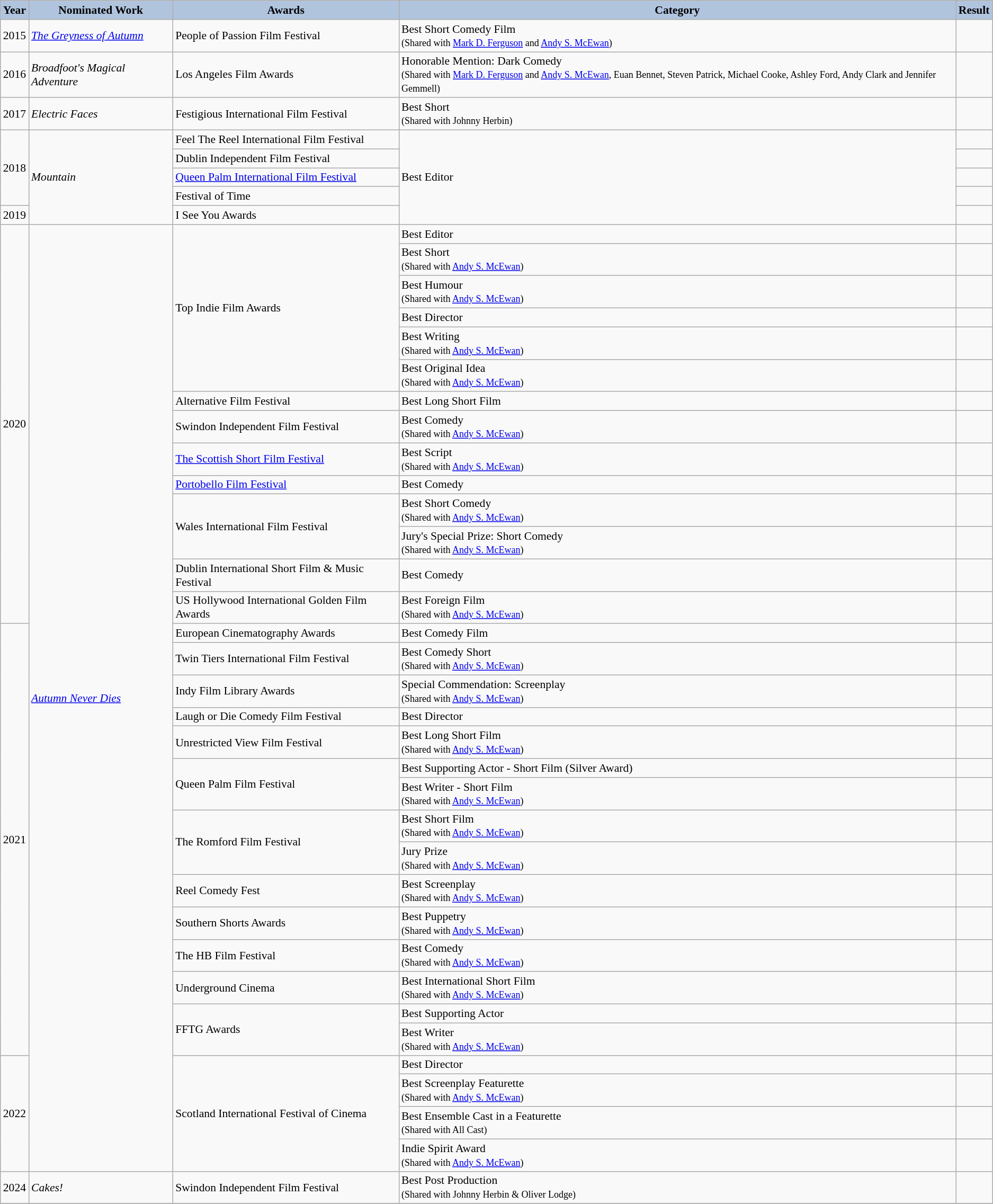<table class="wikitable" style="font-size:90%">
<tr style="text-align:centr;">
<th style="background:#B0C4DE;">Year</th>
<th style="background:#B0C4DE;">Nominated Work</th>
<th style="background:#B0C4DE;">Awards</th>
<th style="background:#B0C4DE;">Category</th>
<th style="background:#B0C4DE;">Result</th>
</tr>
<tr>
<td>2015</td>
<td rowspan=1><em><a href='#'>The Greyness of Autumn</a></em></td>
<td>People of Passion Film Festival</td>
<td>Best Short Comedy Film<br><small>(Shared with <a href='#'>Mark D. Ferguson</a> and <a href='#'>Andy S. McEwan</a>)</small></td>
<td></td>
</tr>
<tr>
<td>2016</td>
<td><em>Broadfoot's Magical Adventure</em></td>
<td>Los Angeles Film Awards</td>
<td>Honorable Mention: Dark Comedy<br><small>(Shared with <a href='#'>Mark D. Ferguson</a> and <a href='#'>Andy S. McEwan</a>, Euan Bennet, Steven Patrick, Michael Cooke, Ashley Ford, Andy Clark and Jennifer Gemmell)</small></td>
<td></td>
</tr>
<tr>
<td>2017</td>
<td><em>Electric Faces</em></td>
<td>Festigious International Film Festival</td>
<td>Best Short<br><small>(Shared with Johnny Herbin)</small></td>
<td></td>
</tr>
<tr>
<td rowspan=4>2018</td>
<td rowspan=5><em>Mountain</em></td>
<td>Feel The Reel International Film Festival</td>
<td rowspan=5>Best Editor</td>
<td></td>
</tr>
<tr>
<td>Dublin Independent Film Festival</td>
<td></td>
</tr>
<tr>
<td><a href='#'>Queen Palm International Film Festival</a></td>
<td></td>
</tr>
<tr>
<td>Festival of Time</td>
<td></td>
</tr>
<tr>
<td rowspan=1>2019</td>
<td>I See You Awards</td>
<td></td>
</tr>
<tr>
<td rowspan=14>2020</td>
<td rowspan=33><em><a href='#'>Autumn Never Dies</a></em></td>
<td rowspan=6>Top Indie Film Awards </td>
<td>Best Editor</td>
<td></td>
</tr>
<tr>
<td>Best Short<br><small>(Shared with <a href='#'>Andy S. McEwan</a>)</small></td>
<td></td>
</tr>
<tr>
<td>Best Humour<br><small>(Shared with <a href='#'>Andy S. McEwan</a>)</small></td>
<td></td>
</tr>
<tr>
<td>Best Director</td>
<td></td>
</tr>
<tr>
<td>Best Writing<br><small>(Shared with <a href='#'>Andy S. McEwan</a>)</small></td>
<td></td>
</tr>
<tr>
<td>Best Original Idea<br><small>(Shared with <a href='#'>Andy S. McEwan</a>)</small></td>
<td></td>
</tr>
<tr>
<td rowspan=1>Alternative Film Festival </td>
<td>Best Long Short Film</td>
<td></td>
</tr>
<tr>
<td rowspan=1>Swindon Independent Film Festival </td>
<td>Best Comedy<br><small>(Shared with <a href='#'>Andy S. McEwan</a>)</small></td>
<td></td>
</tr>
<tr>
<td rowspan=1><a href='#'>The Scottish Short Film Festival</a></td>
<td>Best Script<br><small>(Shared with <a href='#'>Andy S. McEwan</a>)</small></td>
<td></td>
</tr>
<tr>
<td rowspan=1><a href='#'>Portobello Film Festival</a></td>
<td>Best Comedy</td>
<td></td>
</tr>
<tr>
<td rowspan=2>Wales International Film Festival </td>
<td>Best Short Comedy<br><small>(Shared with <a href='#'>Andy S. McEwan</a>)</small></td>
<td></td>
</tr>
<tr>
<td>Jury's Special Prize: Short Comedy<br><small>(Shared with <a href='#'>Andy S. McEwan</a>)</small></td>
<td></td>
</tr>
<tr>
<td rowspan=1>Dublin International Short Film & Music Festival </td>
<td>Best Comedy</td>
<td></td>
</tr>
<tr>
<td rowspan=1>US Hollywood International Golden Film Awards </td>
<td>Best Foreign Film<br><small>(Shared with <a href='#'>Andy S. McEwan</a>)</small></td>
<td></td>
</tr>
<tr>
<td rowspan=15>2021</td>
<td rowspan=1>European Cinematography Awards </td>
<td>Best Comedy Film</td>
<td></td>
</tr>
<tr>
<td rowspan=1>Twin Tiers International Film Festival </td>
<td>Best Comedy Short<br><small>(Shared with <a href='#'>Andy S. McEwan</a>)</small></td>
<td></td>
</tr>
<tr>
<td rowspan=1>Indy Film Library Awards </td>
<td>Special Commendation: Screenplay<br><small>(Shared with <a href='#'>Andy S. McEwan</a>)</small></td>
<td></td>
</tr>
<tr>
<td rowspan=1>Laugh or Die Comedy Film Festival </td>
<td>Best Director</td>
<td></td>
</tr>
<tr>
<td rowspan=1>Unrestricted View Film Festival </td>
<td>Best Long Short Film<br><small>(Shared with <a href='#'>Andy S. McEwan</a>)</small></td>
<td></td>
</tr>
<tr>
<td rowspan=2>Queen Palm Film Festival </td>
<td>Best Supporting Actor - Short Film (Silver Award)</td>
<td></td>
</tr>
<tr>
<td>Best Writer - Short Film<br><small>(Shared with <a href='#'>Andy S. McEwan</a>)</small></td>
<td></td>
</tr>
<tr>
<td rowspan=2>The Romford Film Festival </td>
<td>Best Short Film<br><small>(Shared with <a href='#'>Andy S. McEwan</a>)</small></td>
<td></td>
</tr>
<tr>
<td>Jury Prize<br><small>(Shared with <a href='#'>Andy S. McEwan</a>)</small></td>
<td></td>
</tr>
<tr>
<td rowspan=1>Reel Comedy Fest </td>
<td>Best Screenplay<br><small>(Shared with <a href='#'>Andy S. McEwan</a>)</small></td>
<td></td>
</tr>
<tr>
<td rowspan=1>Southern Shorts Awards </td>
<td>Best Puppetry<br><small>(Shared with <a href='#'>Andy S. McEwan</a>)</small></td>
<td></td>
</tr>
<tr>
<td rowspan=1>The HB Film Festival</td>
<td>Best Comedy<br><small>(Shared with <a href='#'>Andy S. McEwan</a>)</small></td>
<td></td>
</tr>
<tr>
<td rowspan=1>Underground Cinema</td>
<td>Best International Short Film<br><small>(Shared with <a href='#'>Andy S. McEwan</a>)</small></td>
<td></td>
</tr>
<tr>
<td rowspan=2>FFTG Awards</td>
<td>Best Supporting Actor</td>
<td></td>
</tr>
<tr>
<td>Best Writer<br><small>(Shared with <a href='#'>Andy S. McEwan</a>)</small></td>
<td></td>
</tr>
<tr>
<td rowspan=4>2022</td>
<td rowspan=4>Scotland International Festival of Cinema </td>
<td>Best Director</td>
<td></td>
</tr>
<tr>
<td>Best Screenplay Featurette<br><small>(Shared with <a href='#'>Andy S. McEwan</a>)</small></td>
<td></td>
</tr>
<tr>
<td>Best Ensemble Cast in a Featurette<br><small>(Shared with All Cast)</small></td>
<td></td>
</tr>
<tr>
<td>Indie Spirit Award<br><small>(Shared with <a href='#'>Andy S. McEwan</a>)</small></td>
<td></td>
</tr>
<tr>
<td rowspan=1>2024</td>
<td><em>Cakes!</em></td>
<td>Swindon Independent Film Festival</td>
<td>Best Post Production<br><small>(Shared with Johnny Herbin & Oliver Lodge)</small></td>
<td></td>
</tr>
<tr>
</tr>
</table>
